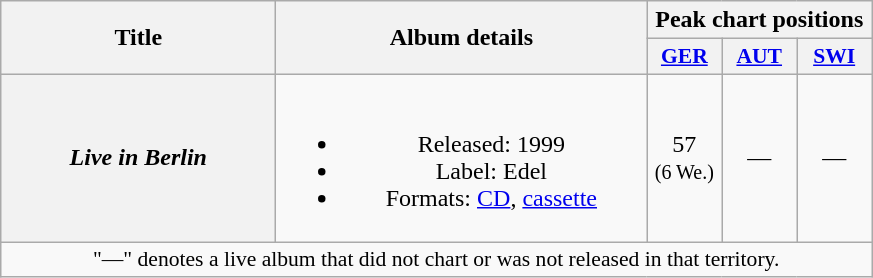<table class="wikitable plainrowheaders" style="text-align:center;">
<tr>
<th scope="col" rowspan="2" style="width:11em;">Title</th>
<th scope="col" rowspan="2" style="width:15em;">Album details</th>
<th scope="col" colspan="3">Peak chart positions</th>
</tr>
<tr>
<th style="width:3em;font-size:90%"><a href='#'>GER</a><br></th>
<th style="width:3em;font-size:90%"><a href='#'>AUT</a><br></th>
<th style="width:3em;font-size:90%"><a href='#'>SWI</a><br></th>
</tr>
<tr>
<th scope="row"><em>Live in Berlin</em></th>
<td><br><ul><li>Released: 1999 </li><li>Label: Edel</li><li>Formats: <a href='#'>CD</a>, <a href='#'>cassette</a></li></ul></td>
<td>57<br><small>(6 We.)</small></td>
<td>—</td>
<td>—</td>
</tr>
<tr>
<td colspan="15" style="font-size:90%">"—" denotes a live album that did not chart or was not released in that territory.</td>
</tr>
</table>
